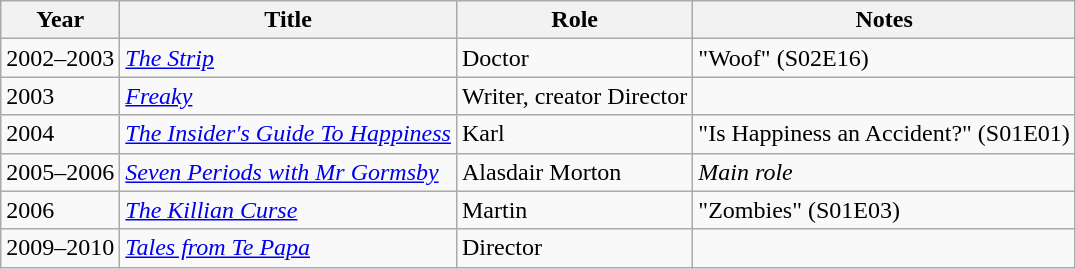<table class="wikitable sortable">
<tr>
<th>Year</th>
<th>Title</th>
<th>Role</th>
<th class="unsortable">Notes</th>
</tr>
<tr>
<td>2002–2003</td>
<td><em><a href='#'>The Strip</a></em></td>
<td>Doctor</td>
<td>"Woof" (S02E16)</td>
</tr>
<tr>
<td>2003</td>
<td><em><a href='#'>Freaky</a></em></td>
<td>Writer, creator Director</td>
<td></td>
</tr>
<tr>
<td>2004</td>
<td><em><a href='#'>The Insider's Guide To Happiness</a></em></td>
<td>Karl</td>
<td>"Is Happiness an Accident?" (S01E01)</td>
</tr>
<tr>
<td>2005–2006</td>
<td><em><a href='#'>Seven Periods with Mr Gormsby</a></em></td>
<td>Alasdair Morton</td>
<td><em>Main role</em></td>
</tr>
<tr>
<td>2006</td>
<td><em><a href='#'>The Killian Curse</a></em></td>
<td>Martin</td>
<td>"Zombies" (S01E03)</td>
</tr>
<tr>
<td>2009–2010</td>
<td><em><a href='#'>Tales from Te Papa</a></em></td>
<td>Director</td>
<td></td>
</tr>
</table>
